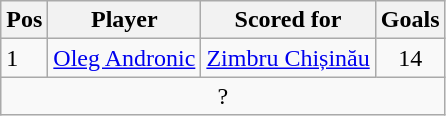<table class="wikitable">
<tr>
<th>Pos</th>
<th>Player</th>
<th>Scored for</th>
<th>Goals</th>
</tr>
<tr>
<td rowspan="1">1</td>
<td> <a href='#'>Oleg Andronic</a></td>
<td><a href='#'>Zimbru Chișinău</a></td>
<td align="center">14</td>
</tr>
<tr>
<td align="center" colspan="4">?</td>
</tr>
</table>
